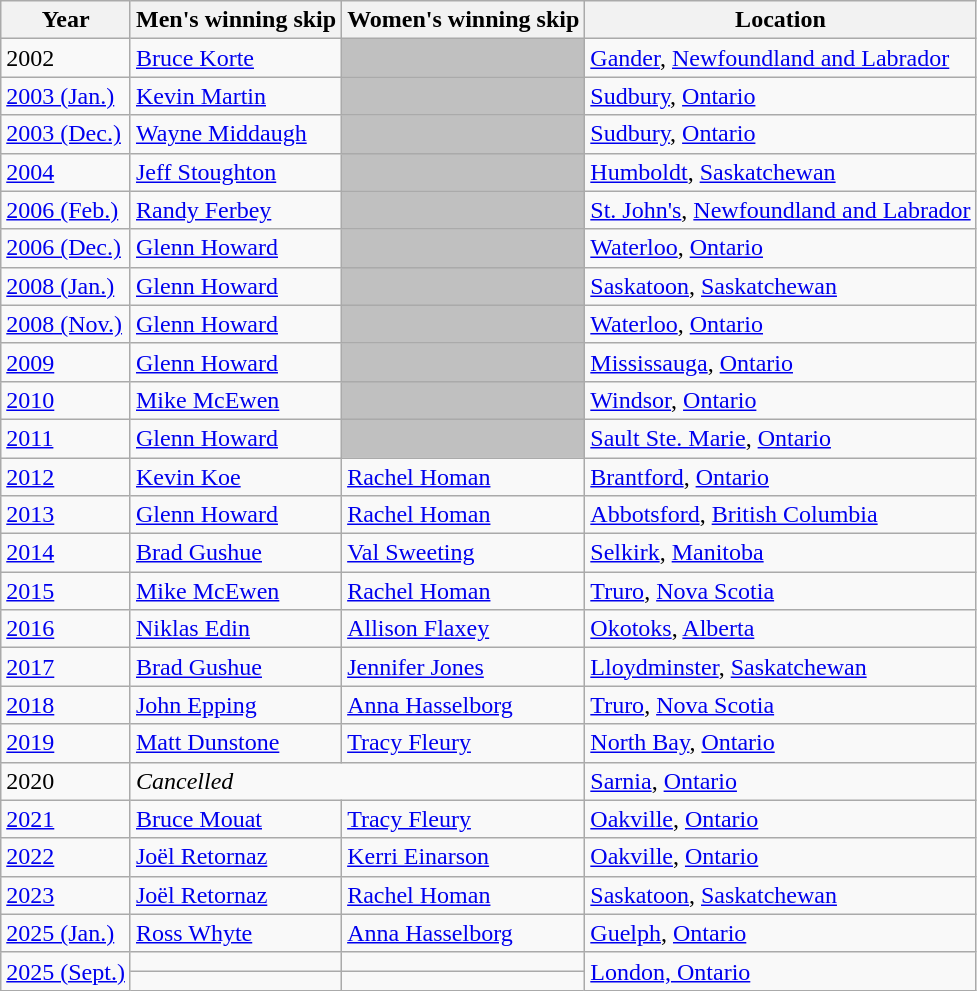<table class="wikitable">
<tr>
<th scope="col">Year</th>
<th scope="col">Men's winning skip</th>
<th scope="col">Women's winning skip</th>
<th scope="col">Location</th>
</tr>
<tr>
<td>2002</td>
<td> <a href='#'>Bruce Korte</a></td>
<td bgcolor="silver"></td>
<td><a href='#'>Gander</a>, <a href='#'>Newfoundland and Labrador</a></td>
</tr>
<tr>
<td><a href='#'>2003 (Jan.)</a></td>
<td> <a href='#'>Kevin Martin</a></td>
<td bgcolor="silver"></td>
<td><a href='#'>Sudbury</a>, <a href='#'>Ontario</a></td>
</tr>
<tr>
<td><a href='#'>2003 (Dec.)</a></td>
<td> <a href='#'>Wayne Middaugh</a></td>
<td bgcolor="silver"></td>
<td><a href='#'>Sudbury</a>, <a href='#'>Ontario</a></td>
</tr>
<tr>
<td><a href='#'>2004</a></td>
<td> <a href='#'>Jeff Stoughton</a></td>
<td bgcolor="silver"></td>
<td><a href='#'>Humboldt</a>, <a href='#'>Saskatchewan</a></td>
</tr>
<tr>
<td><a href='#'>2006 (Feb.)</a></td>
<td> <a href='#'>Randy Ferbey</a></td>
<td bgcolor="silver"></td>
<td><a href='#'>St. John's</a>, <a href='#'>Newfoundland and Labrador</a></td>
</tr>
<tr>
<td><a href='#'>2006 (Dec.)</a></td>
<td> <a href='#'>Glenn Howard</a></td>
<td bgcolor="silver"></td>
<td><a href='#'>Waterloo</a>, <a href='#'>Ontario</a></td>
</tr>
<tr>
<td><a href='#'>2008 (Jan.)</a></td>
<td> <a href='#'>Glenn Howard</a></td>
<td bgcolor="silver"></td>
<td><a href='#'>Saskatoon</a>, <a href='#'>Saskatchewan</a></td>
</tr>
<tr>
<td><a href='#'>2008 (Nov.)</a></td>
<td> <a href='#'>Glenn Howard</a></td>
<td bgcolor="silver"></td>
<td><a href='#'>Waterloo</a>, <a href='#'>Ontario</a></td>
</tr>
<tr>
<td><a href='#'>2009</a></td>
<td> <a href='#'>Glenn Howard</a></td>
<td bgcolor="silver"></td>
<td><a href='#'>Mississauga</a>, <a href='#'>Ontario</a></td>
</tr>
<tr>
<td><a href='#'>2010</a></td>
<td> <a href='#'>Mike McEwen</a></td>
<td bgcolor="silver"></td>
<td><a href='#'>Windsor</a>, <a href='#'>Ontario</a></td>
</tr>
<tr>
<td><a href='#'>2011</a></td>
<td> <a href='#'>Glenn Howard</a></td>
<td bgcolor="silver"></td>
<td><a href='#'>Sault Ste. Marie</a>, <a href='#'>Ontario</a></td>
</tr>
<tr>
<td><a href='#'>2012</a></td>
<td> <a href='#'>Kevin Koe</a></td>
<td> <a href='#'>Rachel Homan</a></td>
<td><a href='#'>Brantford</a>, <a href='#'>Ontario</a></td>
</tr>
<tr>
<td><a href='#'>2013</a></td>
<td> <a href='#'>Glenn Howard</a></td>
<td> <a href='#'>Rachel Homan</a></td>
<td><a href='#'>Abbotsford</a>, <a href='#'>British Columbia</a></td>
</tr>
<tr>
<td><a href='#'>2014</a></td>
<td> <a href='#'>Brad Gushue</a></td>
<td> <a href='#'>Val Sweeting</a></td>
<td><a href='#'>Selkirk</a>, <a href='#'>Manitoba</a></td>
</tr>
<tr>
<td><a href='#'>2015</a></td>
<td> <a href='#'>Mike McEwen</a></td>
<td> <a href='#'>Rachel Homan</a></td>
<td><a href='#'>Truro</a>, <a href='#'>Nova Scotia</a></td>
</tr>
<tr>
<td><a href='#'>2016</a></td>
<td> <a href='#'>Niklas Edin</a></td>
<td> <a href='#'>Allison Flaxey</a></td>
<td><a href='#'>Okotoks</a>, <a href='#'>Alberta</a></td>
</tr>
<tr>
<td><a href='#'>2017</a></td>
<td> <a href='#'>Brad Gushue</a></td>
<td> <a href='#'>Jennifer Jones</a></td>
<td><a href='#'>Lloydminster</a>, <a href='#'>Saskatchewan</a></td>
</tr>
<tr>
<td><a href='#'>2018</a></td>
<td> <a href='#'>John Epping</a></td>
<td> <a href='#'>Anna Hasselborg</a></td>
<td><a href='#'>Truro</a>, <a href='#'>Nova Scotia</a></td>
</tr>
<tr>
<td><a href='#'>2019</a></td>
<td> <a href='#'>Matt Dunstone</a></td>
<td> <a href='#'>Tracy Fleury</a></td>
<td><a href='#'>North Bay</a>, <a href='#'>Ontario</a></td>
</tr>
<tr>
<td>2020</td>
<td colspan="2"><em>Cancelled</em></td>
<td><a href='#'>Sarnia</a>, <a href='#'>Ontario</a></td>
</tr>
<tr>
<td><a href='#'>2021</a></td>
<td> <a href='#'>Bruce Mouat</a></td>
<td> <a href='#'>Tracy Fleury</a></td>
<td><a href='#'>Oakville</a>, <a href='#'>Ontario</a></td>
</tr>
<tr>
<td><a href='#'>2022</a></td>
<td> <a href='#'>Joël Retornaz</a></td>
<td> <a href='#'>Kerri Einarson</a></td>
<td><a href='#'>Oakville</a>, <a href='#'>Ontario</a></td>
</tr>
<tr>
<td><a href='#'>2023</a></td>
<td> <a href='#'>Joël Retornaz</a></td>
<td> <a href='#'>Rachel Homan</a></td>
<td><a href='#'>Saskatoon</a>, <a href='#'>Saskatchewan</a></td>
</tr>
<tr>
<td><a href='#'>2025 (Jan.)</a></td>
<td> <a href='#'>Ross Whyte</a></td>
<td> <a href='#'>Anna Hasselborg</a></td>
<td><a href='#'>Guelph</a>, <a href='#'>Ontario</a></td>
</tr>
<tr>
<td rowspan=2><a href='#'>2025 (Sept.)</a></td>
<td></td>
<td></td>
<td rowspan=2><a href='#'>London, Ontario</a></td>
</tr>
<tr>
<td></td>
<td></td>
</tr>
</table>
